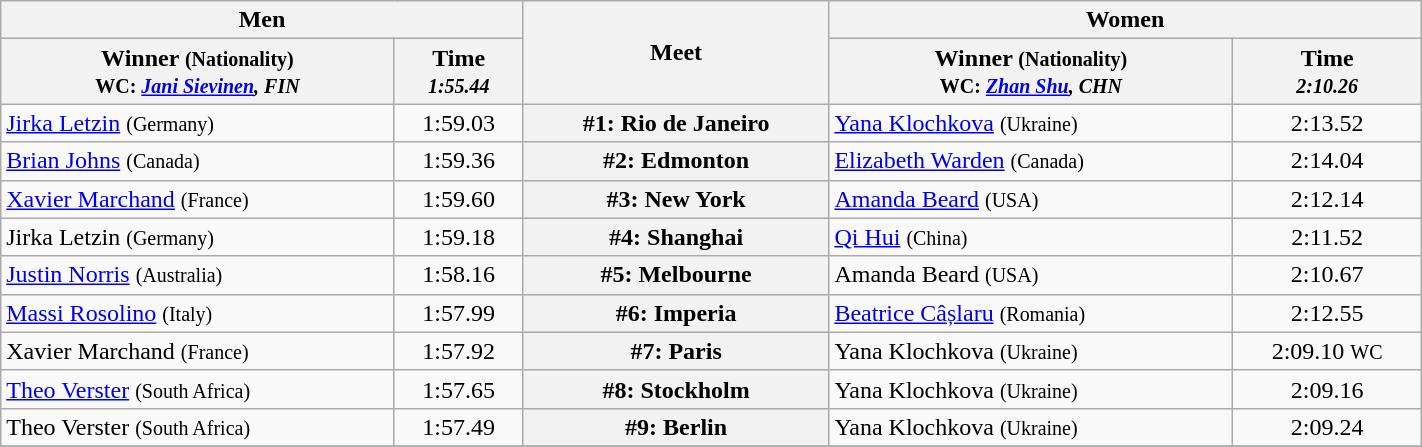<table class=wikitable width="75%">
<tr>
<th colspan="2">Men</th>
<th rowspan="2">Meet</th>
<th colspan="2">Women</th>
</tr>
<tr>
<th>Winner <small>(Nationality) <br> WC: <em><a href='#'>Jani Sievinen</a>, FIN</em> </small></th>
<th>Time <small><br> <em>1:55.44</em> </small></th>
<th>Winner <small>(Nationality) <br> WC: <em><a href='#'>Zhan Shu</a>, CHN</em> </small></th>
<th>Time <small><br> <em>2:10.26</em> </small></th>
</tr>
<tr>
<td> <a href='#'>Jirka Letzin</a> <small>(Germany)</small></td>
<td align=center>1:59.03</td>
<th>#1: Rio de Janeiro</th>
<td> <a href='#'>Yana Klochkova</a> <small>(Ukraine)</small></td>
<td align=center>2:13.52</td>
</tr>
<tr>
<td> <a href='#'>Brian Johns</a> <small>(Canada)</small></td>
<td align=center>1:59.36</td>
<th>#2: Edmonton</th>
<td> <a href='#'>Elizabeth Warden</a> <small>(Canada)</small></td>
<td align=center>2:14.04</td>
</tr>
<tr>
<td> <a href='#'>Xavier Marchand</a> <small>(France)</small></td>
<td align=center>1:59.60</td>
<th>#3: New York</th>
<td> <a href='#'>Amanda Beard</a> <small>(USA)</small></td>
<td align=center>2:12.14</td>
</tr>
<tr>
<td> Jirka Letzin <small>(Germany)</small></td>
<td align=center>1:59.18</td>
<th>#4: Shanghai</th>
<td> <a href='#'>Qi Hui</a> <small>(China)</small></td>
<td align=center>2:11.52</td>
</tr>
<tr>
<td> <a href='#'>Justin Norris</a> <small>(Australia)</small></td>
<td align=center>1:58.16</td>
<th>#5: Melbourne</th>
<td> Amanda Beard <small>(USA)</small></td>
<td align=center>2:10.67</td>
</tr>
<tr>
<td> <a href='#'>Massi Rosolino</a> <small>(Italy)</small></td>
<td align=center>1:57.99</td>
<th>#6: Imperia</th>
<td> <a href='#'>Beatrice Câșlaru</a> <small>(Romania)</small></td>
<td align=center>2:12.55</td>
</tr>
<tr>
<td> Xavier Marchand <small>(France)</small></td>
<td align=center>1:57.92</td>
<th>#7: Paris</th>
<td> Yana Klochkova <small>(Ukraine)</small></td>
<td align=center>2:09.10 <small>WC</small></td>
</tr>
<tr>
<td> <a href='#'>Theo Verster</a> <small>(South Africa)</small></td>
<td align=center>1:57.65</td>
<th>#8: Stockholm</th>
<td> Yana Klochkova <small>(Ukraine)</small></td>
<td align=center>2:09.16</td>
</tr>
<tr>
<td> Theo Verster <small>(South Africa)</small></td>
<td align=center>1:57.49</td>
<th>#9: Berlin</th>
<td> Yana Klochkova <small>(Ukraine)</small></td>
<td align=center>2:09.24</td>
</tr>
<tr>
</tr>
</table>
